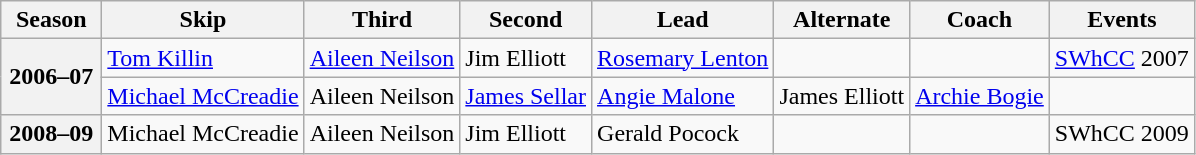<table class="wikitable">
<tr>
<th scope="col" width=60>Season</th>
<th scope="col">Skip</th>
<th scope="col">Third</th>
<th scope="col">Second</th>
<th scope="col">Lead</th>
<th scope="col">Alternate</th>
<th scope="col">Coach</th>
<th scope="col">Events</th>
</tr>
<tr>
<th scope="row" rowspan=2>2006–07</th>
<td><a href='#'>Tom Killin</a></td>
<td><a href='#'>Aileen Neilson</a></td>
<td>Jim Elliott</td>
<td><a href='#'>Rosemary Lenton</a></td>
<td></td>
<td></td>
<td><a href='#'>SWhCC</a> 2007 </td>
</tr>
<tr>
<td><a href='#'>Michael McCreadie</a></td>
<td>Aileen Neilson</td>
<td><a href='#'>James Sellar</a></td>
<td><a href='#'>Angie Malone</a></td>
<td>James Elliott</td>
<td><a href='#'>Archie Bogie</a></td>
<td> </td>
</tr>
<tr>
<th scope="row">2008–09</th>
<td>Michael McCreadie</td>
<td>Aileen Neilson</td>
<td>Jim Elliott</td>
<td>Gerald Pocock</td>
<td></td>
<td></td>
<td>SWhCC 2009 </td>
</tr>
</table>
